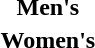<table>
<tr>
<th>Men's</th>
<td valign=top></td>
<td valign=top></td>
<td valign=top></td>
</tr>
<tr>
<th>Women's</th>
<td valign=top></td>
<td valign=top></td>
<td valign=top></td>
</tr>
</table>
